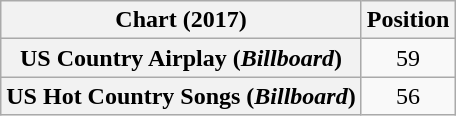<table class="wikitable sortable plainrowheaders" style="text-align:center">
<tr>
<th scope="col">Chart (2017)</th>
<th scope="col">Position</th>
</tr>
<tr>
<th scope="row">US Country Airplay (<em>Billboard</em>)</th>
<td>59</td>
</tr>
<tr>
<th scope="row">US Hot Country Songs (<em>Billboard</em>)</th>
<td>56</td>
</tr>
</table>
